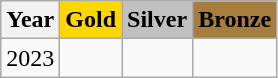<table class="wikitable">
<tr>
<th>Year</th>
<th style="background:gold">Gold</th>
<th style="background:silver">Silver</th>
<th style="background:#a67d3d">Bronze</th>
</tr>
<tr>
<td>2023</td>
<td></td>
<td></td>
<td></td>
</tr>
</table>
